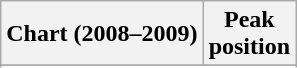<table class="wikitable sortable plainrowheaders" style="text-align:center">
<tr>
<th scope="col">Chart (2008–2009)</th>
<th scope="col">Peak<br>position</th>
</tr>
<tr>
</tr>
<tr>
</tr>
<tr>
</tr>
<tr>
</tr>
</table>
